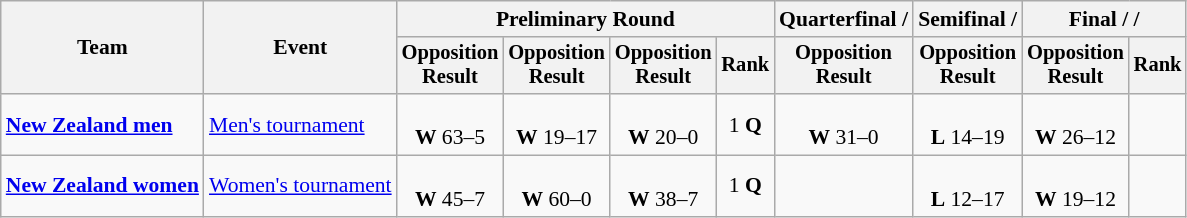<table class=wikitable style=font-size:90%;text-align:center>
<tr>
<th rowspan=2>Team</th>
<th rowspan=2>Event</th>
<th colspan=4>Preliminary Round</th>
<th>Quarterfinal / </th>
<th>Semifinal / </th>
<th colspan=2>Final /  / </th>
</tr>
<tr style=font-size:95%>
<th>Opposition<br>Result</th>
<th>Opposition<br>Result</th>
<th>Opposition<br>Result</th>
<th>Rank</th>
<th>Opposition<br>Result</th>
<th>Opposition<br>Result</th>
<th>Opposition<br>Result</th>
<th>Rank</th>
</tr>
<tr>
<td align=left><strong><a href='#'>New Zealand men</a></strong></td>
<td align=left><a href='#'>Men's tournament</a></td>
<td><br><strong>W</strong> 63–5</td>
<td><br><strong>W</strong> 19–17</td>
<td><br><strong>W</strong> 20–0</td>
<td>1 <strong>Q</strong></td>
<td><br><strong>W</strong> 31–0</td>
<td><br><strong>L</strong> 14–19</td>
<td><br><strong>W</strong> 26–12</td>
<td></td>
</tr>
<tr>
<td align=left><strong><a href='#'>New Zealand women</a></strong></td>
<td align=left><a href='#'>Women's tournament</a></td>
<td><br><strong>W</strong> 45–7</td>
<td><br><strong>W</strong> 60–0</td>
<td><br><strong>W</strong> 38–7</td>
<td>1 <strong>Q</strong></td>
<td></td>
<td><br><strong>L</strong> 12–17</td>
<td><br><strong>W</strong> 19–12</td>
<td></td>
</tr>
</table>
